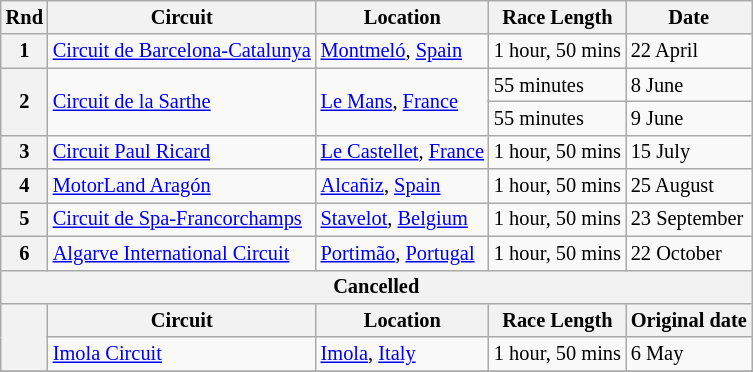<table class="wikitable" style="font-size: 85%;">
<tr>
<th>Rnd</th>
<th>Circuit</th>
<th>Location</th>
<th>Race Length</th>
<th>Date</th>
</tr>
<tr>
<th>1</th>
<td> <a href='#'>Circuit de Barcelona-Catalunya</a></td>
<td><a href='#'>Montmeló</a>, <a href='#'>Spain</a></td>
<td>1 hour, 50 mins</td>
<td>22 April</td>
</tr>
<tr>
<th rowspan=2>2</th>
<td rowspan=2> <a href='#'>Circuit de la Sarthe</a></td>
<td rowspan=2><a href='#'>Le Mans</a>, <a href='#'>France</a></td>
<td>55 minutes</td>
<td>8 June</td>
</tr>
<tr>
<td>55 minutes</td>
<td>9 June</td>
</tr>
<tr>
<th>3</th>
<td> <a href='#'>Circuit Paul Ricard</a></td>
<td><a href='#'>Le Castellet</a>, <a href='#'>France</a></td>
<td>1 hour, 50 mins</td>
<td>15 July</td>
</tr>
<tr>
<th>4</th>
<td> <a href='#'>MotorLand Aragón</a></td>
<td><a href='#'>Alcañiz</a>, <a href='#'>Spain</a></td>
<td>1 hour, 50 mins</td>
<td>25 August</td>
</tr>
<tr>
<th>5</th>
<td> <a href='#'>Circuit de Spa-Francorchamps</a></td>
<td><a href='#'>Stavelot</a>, <a href='#'>Belgium</a></td>
<td>1 hour, 50 mins</td>
<td>23 September</td>
</tr>
<tr>
<th>6</th>
<td> <a href='#'>Algarve International Circuit</a></td>
<td><a href='#'>Portimão</a>, <a href='#'>Portugal</a></td>
<td>1 hour, 50 mins</td>
<td>22 October</td>
</tr>
<tr>
<th colspan=5>Cancelled</th>
</tr>
<tr>
<th rowspan=2></th>
<th>Circuit</th>
<th>Location</th>
<th>Race Length</th>
<th>Original date</th>
</tr>
<tr>
<td> <a href='#'>Imola Circuit</a></td>
<td><a href='#'>Imola</a>, <a href='#'>Italy</a></td>
<td>1 hour, 50 mins</td>
<td>6 May</td>
</tr>
<tr>
</tr>
</table>
